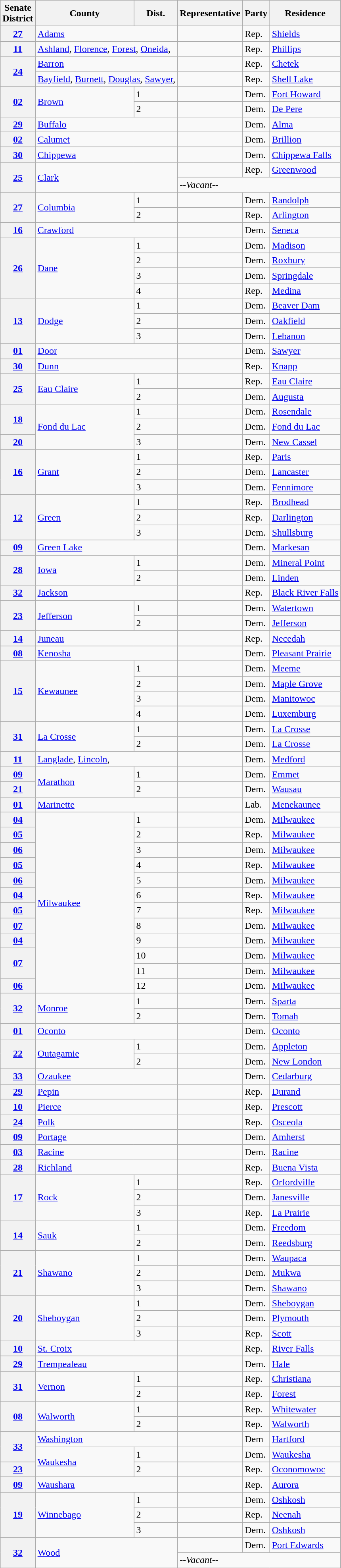<table class="wikitable sortable">
<tr>
<th>Senate<br>District</th>
<th>County</th>
<th>Dist.</th>
<th>Representative</th>
<th>Party</th>
<th>Residence</th>
</tr>
<tr>
<th><a href='#'>27</a></th>
<td text-align="left" colspan="2"><a href='#'>Adams</a> </td>
<td></td>
<td>Rep.</td>
<td><a href='#'>Shields</a></td>
</tr>
<tr>
<th><a href='#'>11</a></th>
<td text-align="left" colspan="2"><a href='#'>Ashland</a>, <a href='#'>Florence</a>, <a href='#'>Forest</a>, <a href='#'>Oneida</a>, </td>
<td></td>
<td>Rep.</td>
<td><a href='#'>Phillips</a></td>
</tr>
<tr>
<th rowspan="2"><a href='#'>24</a></th>
<td text-align="left" colspan="2"><a href='#'>Barron</a></td>
<td></td>
<td>Rep.</td>
<td><a href='#'>Chetek</a></td>
</tr>
<tr>
<td text-align="left" colspan="2"><a href='#'>Bayfield</a>, <a href='#'>Burnett</a>, <a href='#'>Douglas</a>, <a href='#'>Sawyer</a>, </td>
<td></td>
<td>Rep.</td>
<td><a href='#'>Shell Lake</a></td>
</tr>
<tr>
<th rowspan="2"><a href='#'>02</a></th>
<td text-align="left" rowspan="2"><a href='#'>Brown</a></td>
<td>1</td>
<td></td>
<td>Dem.</td>
<td><a href='#'>Fort Howard</a></td>
</tr>
<tr>
<td>2</td>
<td></td>
<td>Dem.</td>
<td><a href='#'>De Pere</a></td>
</tr>
<tr>
<th><a href='#'>29</a></th>
<td text-align="left" colspan="2"><a href='#'>Buffalo</a></td>
<td></td>
<td>Dem.</td>
<td><a href='#'>Alma</a></td>
</tr>
<tr>
<th><a href='#'>02</a></th>
<td text-align="left" colspan="2"><a href='#'>Calumet</a></td>
<td></td>
<td>Dem.</td>
<td><a href='#'>Brillion</a></td>
</tr>
<tr>
<th><a href='#'>30</a></th>
<td text-align="left" colspan="2"><a href='#'>Chippewa</a></td>
<td></td>
<td>Dem.</td>
<td><a href='#'>Chippewa Falls</a></td>
</tr>
<tr>
<th rowspan="2"><a href='#'>25</a></th>
<td text-align="left" colspan="2" rowspan="2"><a href='#'>Clark</a></td>
<td> </td>
<td>Rep.</td>
<td><a href='#'>Greenwood</a></td>
</tr>
<tr>
<td colspan="3"><em>--Vacant--</em></td>
</tr>
<tr>
<th rowspan="2"><a href='#'>27</a></th>
<td text-align="left" rowspan="2"><a href='#'>Columbia</a></td>
<td>1</td>
<td></td>
<td>Dem.</td>
<td><a href='#'>Randolph</a></td>
</tr>
<tr>
<td>2</td>
<td></td>
<td>Rep.</td>
<td><a href='#'>Arlington</a></td>
</tr>
<tr>
<th><a href='#'>16</a></th>
<td text-align="left" colspan="2"><a href='#'>Crawford</a></td>
<td></td>
<td>Dem.</td>
<td><a href='#'>Seneca</a></td>
</tr>
<tr>
<th rowspan="4"><a href='#'>26</a></th>
<td text-align="left" rowspan="4"><a href='#'>Dane</a></td>
<td>1</td>
<td></td>
<td>Dem.</td>
<td><a href='#'>Madison</a></td>
</tr>
<tr>
<td>2</td>
<td></td>
<td>Dem.</td>
<td><a href='#'>Roxbury</a></td>
</tr>
<tr>
<td>3</td>
<td></td>
<td>Dem.</td>
<td><a href='#'>Springdale</a></td>
</tr>
<tr>
<td>4</td>
<td></td>
<td>Rep.</td>
<td><a href='#'>Medina</a></td>
</tr>
<tr>
<th rowspan="3"><a href='#'>13</a></th>
<td text-align="left" rowspan="3"><a href='#'>Dodge</a></td>
<td>1</td>
<td></td>
<td>Dem.</td>
<td><a href='#'>Beaver Dam</a></td>
</tr>
<tr>
<td>2</td>
<td></td>
<td>Dem.</td>
<td><a href='#'>Oakfield</a></td>
</tr>
<tr>
<td>3</td>
<td></td>
<td>Dem.</td>
<td><a href='#'>Lebanon</a></td>
</tr>
<tr>
<th><a href='#'>01</a></th>
<td text-align="left" colspan="2"><a href='#'>Door</a></td>
<td></td>
<td>Dem.</td>
<td><a href='#'>Sawyer</a></td>
</tr>
<tr>
<th><a href='#'>30</a></th>
<td text-align="left" colspan="2"><a href='#'>Dunn</a></td>
<td></td>
<td>Rep.</td>
<td><a href='#'>Knapp</a></td>
</tr>
<tr>
<th rowspan="2"><a href='#'>25</a></th>
<td rowspan="2" text-align="left"><a href='#'>Eau Claire</a></td>
<td>1</td>
<td></td>
<td>Rep.</td>
<td><a href='#'>Eau Claire</a></td>
</tr>
<tr>
<td>2</td>
<td></td>
<td>Dem.</td>
<td><a href='#'>Augusta</a></td>
</tr>
<tr>
<th rowspan="2"><a href='#'>18</a></th>
<td text-align="left" rowspan="3"><a href='#'>Fond du Lac</a></td>
<td>1</td>
<td></td>
<td>Dem.</td>
<td><a href='#'>Rosendale</a></td>
</tr>
<tr>
<td>2</td>
<td></td>
<td>Dem.</td>
<td><a href='#'>Fond du Lac</a></td>
</tr>
<tr>
<th><a href='#'>20</a></th>
<td>3</td>
<td></td>
<td>Dem.</td>
<td><a href='#'>New Cassel</a></td>
</tr>
<tr>
<th rowspan="3"><a href='#'>16</a></th>
<td text-align="left" rowspan="3"><a href='#'>Grant</a></td>
<td>1</td>
<td></td>
<td>Rep.</td>
<td><a href='#'>Paris</a></td>
</tr>
<tr>
<td>2</td>
<td></td>
<td>Dem.</td>
<td><a href='#'>Lancaster</a></td>
</tr>
<tr>
<td>3</td>
<td></td>
<td>Dem.</td>
<td><a href='#'>Fennimore</a></td>
</tr>
<tr>
<th rowspan="3"><a href='#'>12</a></th>
<td text-align="left" rowspan="3"><a href='#'>Green</a> </td>
<td>1</td>
<td></td>
<td>Rep.</td>
<td><a href='#'>Brodhead</a></td>
</tr>
<tr>
<td>2</td>
<td></td>
<td>Rep.</td>
<td><a href='#'>Darlington</a></td>
</tr>
<tr>
<td>3</td>
<td></td>
<td>Dem.</td>
<td><a href='#'>Shullsburg</a></td>
</tr>
<tr>
<th><a href='#'>09</a></th>
<td text-align="left" colspan="2"><a href='#'>Green Lake</a></td>
<td></td>
<td>Dem.</td>
<td><a href='#'>Markesan</a></td>
</tr>
<tr>
<th rowspan="2"><a href='#'>28</a></th>
<td text-align="left" rowspan="2"><a href='#'>Iowa</a></td>
<td>1</td>
<td></td>
<td>Dem.</td>
<td><a href='#'>Mineral Point</a></td>
</tr>
<tr>
<td>2</td>
<td></td>
<td>Dem.</td>
<td><a href='#'>Linden</a></td>
</tr>
<tr>
<th><a href='#'>32</a></th>
<td text-align="left" colspan="2"><a href='#'>Jackson</a></td>
<td></td>
<td>Rep.</td>
<td><a href='#'>Black River Falls</a></td>
</tr>
<tr>
<th rowspan="2"><a href='#'>23</a></th>
<td text-align="left" rowspan="2"><a href='#'>Jefferson</a></td>
<td>1</td>
<td></td>
<td>Dem.</td>
<td><a href='#'>Watertown</a></td>
</tr>
<tr>
<td>2</td>
<td></td>
<td>Dem.</td>
<td><a href='#'>Jefferson</a></td>
</tr>
<tr>
<th><a href='#'>14</a></th>
<td text-align="left" colspan="2"><a href='#'>Juneau</a></td>
<td></td>
<td>Rep.</td>
<td><a href='#'>Necedah</a></td>
</tr>
<tr>
<th><a href='#'>08</a></th>
<td text-align="left" colspan="2"><a href='#'>Kenosha</a></td>
<td></td>
<td>Dem.</td>
<td><a href='#'>Pleasant Prairie</a></td>
</tr>
<tr>
<th rowspan="4"><a href='#'>15</a></th>
<td text-align="left" rowspan="4"><a href='#'>Kewaunee</a> </td>
<td>1</td>
<td></td>
<td>Dem.</td>
<td><a href='#'>Meeme</a></td>
</tr>
<tr>
<td>2</td>
<td></td>
<td>Dem.</td>
<td><a href='#'>Maple Grove</a></td>
</tr>
<tr>
<td>3</td>
<td></td>
<td>Dem.</td>
<td><a href='#'>Manitowoc</a></td>
</tr>
<tr>
<td>4</td>
<td></td>
<td>Dem.</td>
<td><a href='#'>Luxemburg</a></td>
</tr>
<tr>
<th rowspan="2"><a href='#'>31</a></th>
<td text-align="left" rowspan="2"><a href='#'>La Crosse</a></td>
<td>1</td>
<td></td>
<td>Dem.</td>
<td><a href='#'>La Crosse</a></td>
</tr>
<tr>
<td>2</td>
<td></td>
<td>Dem.</td>
<td><a href='#'>La Crosse</a></td>
</tr>
<tr>
<th><a href='#'>11</a></th>
<td text-align="left" colspan="2"><a href='#'>Langlade</a>, <a href='#'>Lincoln</a>, </td>
<td></td>
<td>Dem.</td>
<td><a href='#'>Medford</a></td>
</tr>
<tr>
<th><a href='#'>09</a></th>
<td text-align="left" rowspan="2"><a href='#'>Marathon</a></td>
<td>1</td>
<td></td>
<td>Dem.</td>
<td><a href='#'>Emmet</a></td>
</tr>
<tr>
<th><a href='#'>21</a></th>
<td>2</td>
<td></td>
<td>Dem.</td>
<td><a href='#'>Wausau</a></td>
</tr>
<tr>
<th><a href='#'>01</a></th>
<td text-align="left" colspan="2"><a href='#'>Marinette</a></td>
<td></td>
<td>Lab.</td>
<td><a href='#'>Menekaunee</a></td>
</tr>
<tr>
<th><a href='#'>04</a></th>
<td text-align="left" rowspan="12"><a href='#'>Milwaukee</a></td>
<td>1</td>
<td></td>
<td>Dem.</td>
<td><a href='#'>Milwaukee</a></td>
</tr>
<tr>
<th><a href='#'>05</a></th>
<td>2</td>
<td></td>
<td>Rep.</td>
<td><a href='#'>Milwaukee</a></td>
</tr>
<tr>
<th><a href='#'>06</a></th>
<td>3</td>
<td></td>
<td>Dem.</td>
<td><a href='#'>Milwaukee</a></td>
</tr>
<tr>
<th><a href='#'>05</a></th>
<td>4</td>
<td></td>
<td>Rep.</td>
<td><a href='#'>Milwaukee</a></td>
</tr>
<tr>
<th><a href='#'>06</a></th>
<td>5</td>
<td></td>
<td>Dem.</td>
<td><a href='#'>Milwaukee</a></td>
</tr>
<tr>
<th><a href='#'>04</a></th>
<td>6</td>
<td></td>
<td>Rep.</td>
<td><a href='#'>Milwaukee</a></td>
</tr>
<tr>
<th><a href='#'>05</a></th>
<td>7</td>
<td></td>
<td>Rep.</td>
<td><a href='#'>Milwaukee</a></td>
</tr>
<tr>
<th><a href='#'>07</a></th>
<td>8</td>
<td></td>
<td>Dem.</td>
<td><a href='#'>Milwaukee</a></td>
</tr>
<tr>
<th><a href='#'>04</a></th>
<td>9</td>
<td></td>
<td>Dem.</td>
<td><a href='#'>Milwaukee</a></td>
</tr>
<tr>
<th rowspan="2"><a href='#'>07</a></th>
<td>10</td>
<td></td>
<td>Dem.</td>
<td><a href='#'>Milwaukee</a></td>
</tr>
<tr>
<td>11</td>
<td></td>
<td>Dem.</td>
<td><a href='#'>Milwaukee</a></td>
</tr>
<tr>
<th><a href='#'>06</a></th>
<td>12</td>
<td></td>
<td>Dem.</td>
<td><a href='#'>Milwaukee</a></td>
</tr>
<tr>
<th rowspan="2"><a href='#'>32</a></th>
<td text-align="left" rowspan="2"><a href='#'>Monroe</a></td>
<td>1</td>
<td></td>
<td>Dem.</td>
<td><a href='#'>Sparta</a></td>
</tr>
<tr>
<td>2</td>
<td></td>
<td>Dem.</td>
<td><a href='#'>Tomah</a></td>
</tr>
<tr>
<th><a href='#'>01</a></th>
<td text-align="left" colspan="2"><a href='#'>Oconto</a></td>
<td></td>
<td>Dem.</td>
<td><a href='#'>Oconto</a></td>
</tr>
<tr>
<th rowspan="2"><a href='#'>22</a></th>
<td text-align="left" rowspan="2"><a href='#'>Outagamie</a></td>
<td>1</td>
<td></td>
<td>Dem.</td>
<td><a href='#'>Appleton</a></td>
</tr>
<tr>
<td>2</td>
<td></td>
<td>Dem.</td>
<td><a href='#'>New London</a></td>
</tr>
<tr>
<th><a href='#'>33</a></th>
<td text-align="left" colspan="2"><a href='#'>Ozaukee</a></td>
<td></td>
<td>Dem.</td>
<td><a href='#'>Cedarburg</a></td>
</tr>
<tr>
<th><a href='#'>29</a></th>
<td text-align="left" colspan="2"><a href='#'>Pepin</a></td>
<td></td>
<td>Rep.</td>
<td><a href='#'>Durand</a></td>
</tr>
<tr>
<th><a href='#'>10</a></th>
<td text-align="left" colspan="2"><a href='#'>Pierce</a></td>
<td></td>
<td>Rep.</td>
<td><a href='#'>Prescott</a></td>
</tr>
<tr>
<th><a href='#'>24</a></th>
<td text-align="left" colspan="2"><a href='#'>Polk</a></td>
<td></td>
<td>Rep.</td>
<td><a href='#'>Osceola</a></td>
</tr>
<tr>
<th><a href='#'>09</a></th>
<td text-align="left" colspan="2"><a href='#'>Portage</a></td>
<td></td>
<td>Dem.</td>
<td><a href='#'>Amherst</a></td>
</tr>
<tr>
<th><a href='#'>03</a></th>
<td text-align="left" colspan="2"><a href='#'>Racine</a></td>
<td></td>
<td>Dem.</td>
<td><a href='#'>Racine</a></td>
</tr>
<tr>
<th><a href='#'>28</a></th>
<td text-align="left" colspan="2"><a href='#'>Richland</a></td>
<td></td>
<td>Rep.</td>
<td><a href='#'>Buena Vista</a></td>
</tr>
<tr>
<th rowspan="3"><a href='#'>17</a></th>
<td text-align="left" rowspan="3"><a href='#'>Rock</a></td>
<td>1</td>
<td></td>
<td>Rep.</td>
<td><a href='#'>Orfordville</a></td>
</tr>
<tr>
<td>2</td>
<td></td>
<td>Dem.</td>
<td><a href='#'>Janesville</a></td>
</tr>
<tr>
<td>3</td>
<td></td>
<td>Rep.</td>
<td><a href='#'>La Prairie</a></td>
</tr>
<tr>
<th rowspan="2"><a href='#'>14</a></th>
<td text-align="left" rowspan="2"><a href='#'>Sauk</a></td>
<td>1</td>
<td></td>
<td>Dem.</td>
<td><a href='#'>Freedom</a></td>
</tr>
<tr>
<td>2</td>
<td></td>
<td>Dem.</td>
<td><a href='#'>Reedsburg</a></td>
</tr>
<tr>
<th rowspan="3"><a href='#'>21</a></th>
<td text-align="left" rowspan="3"><a href='#'>Shawano</a> </td>
<td>1</td>
<td></td>
<td>Dem.</td>
<td><a href='#'>Waupaca</a></td>
</tr>
<tr>
<td>2</td>
<td></td>
<td>Dem.</td>
<td><a href='#'>Mukwa</a></td>
</tr>
<tr>
<td>3</td>
<td></td>
<td>Dem.</td>
<td><a href='#'>Shawano</a></td>
</tr>
<tr>
<th rowspan="3"><a href='#'>20</a></th>
<td text-align="left" rowspan="3"><a href='#'>Sheboygan</a></td>
<td>1</td>
<td></td>
<td>Dem.</td>
<td><a href='#'>Sheboygan</a></td>
</tr>
<tr>
<td>2</td>
<td></td>
<td>Dem.</td>
<td><a href='#'>Plymouth</a></td>
</tr>
<tr>
<td>3</td>
<td></td>
<td>Rep.</td>
<td><a href='#'>Scott</a></td>
</tr>
<tr>
<th><a href='#'>10</a></th>
<td text-align="left" colspan="2"><a href='#'>St. Croix</a></td>
<td></td>
<td>Rep.</td>
<td><a href='#'>River Falls</a></td>
</tr>
<tr>
<th><a href='#'>29</a></th>
<td text-align="left" colspan="2"><a href='#'>Trempealeau</a></td>
<td></td>
<td>Dem.</td>
<td><a href='#'>Hale</a></td>
</tr>
<tr>
<th rowspan="2"><a href='#'>31</a></th>
<td text-align="left" rowspan="2"><a href='#'>Vernon</a></td>
<td>1</td>
<td></td>
<td>Rep.</td>
<td><a href='#'>Christiana</a></td>
</tr>
<tr>
<td>2</td>
<td></td>
<td>Rep.</td>
<td><a href='#'>Forest</a></td>
</tr>
<tr>
<th rowspan="2"><a href='#'>08</a></th>
<td text-align="left" rowspan="2"><a href='#'>Walworth</a></td>
<td>1</td>
<td></td>
<td>Rep.</td>
<td><a href='#'>Whitewater</a></td>
</tr>
<tr>
<td>2</td>
<td></td>
<td>Rep.</td>
<td><a href='#'>Walworth</a></td>
</tr>
<tr>
<th rowspan="2"><a href='#'>33</a></th>
<td text-align="left" colspan="2"><a href='#'>Washington</a></td>
<td></td>
<td>Dem</td>
<td><a href='#'>Hartford</a></td>
</tr>
<tr>
<td text-align="left" rowspan="2"><a href='#'>Waukesha</a></td>
<td>1</td>
<td></td>
<td>Dem.</td>
<td><a href='#'>Waukesha</a></td>
</tr>
<tr>
<th><a href='#'>23</a></th>
<td>2</td>
<td></td>
<td>Rep.</td>
<td><a href='#'>Oconomowoc</a></td>
</tr>
<tr>
<th><a href='#'>09</a></th>
<td text-align="left" colspan="2"><a href='#'>Waushara</a></td>
<td></td>
<td>Rep.</td>
<td><a href='#'>Aurora</a></td>
</tr>
<tr>
<th rowspan="3"><a href='#'>19</a></th>
<td text-align="left" rowspan="3"><a href='#'>Winnebago</a></td>
<td>1</td>
<td></td>
<td>Dem.</td>
<td><a href='#'>Oshkosh</a></td>
</tr>
<tr>
<td>2</td>
<td></td>
<td>Rep.</td>
<td><a href='#'>Neenah</a></td>
</tr>
<tr>
<td>3</td>
<td></td>
<td>Dem.</td>
<td><a href='#'>Oshkosh</a></td>
</tr>
<tr>
<th rowspan="2"><a href='#'>32</a></th>
<td text-align="left" colspan="2" rowspan="2"><a href='#'>Wood</a></td>
<td> </td>
<td>Dem.</td>
<td><a href='#'>Port Edwards</a></td>
</tr>
<tr>
<td colspan="3"><em>--Vacant--</em></td>
</tr>
</table>
